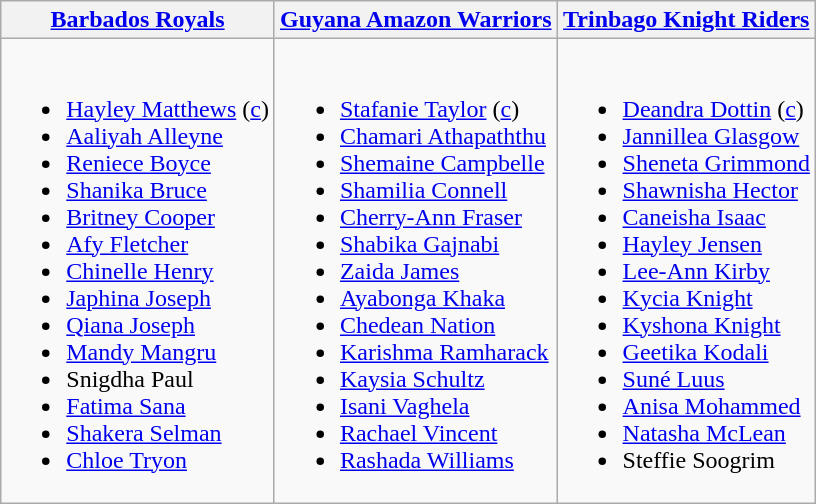<table class="wikitable">
<tr>
<th><a href='#'>Barbados Royals</a></th>
<th><a href='#'>Guyana Amazon Warriors</a></th>
<th><a href='#'>Trinbago Knight Riders</a></th>
</tr>
<tr style="vertical-align:top">
<td><br><ul><li><a href='#'>Hayley Matthews</a> (<a href='#'>c</a>)</li><li><a href='#'>Aaliyah Alleyne</a></li><li><a href='#'>Reniece Boyce</a></li><li><a href='#'>Shanika Bruce</a></li><li><a href='#'>Britney Cooper</a></li><li><a href='#'>Afy Fletcher</a></li><li><a href='#'>Chinelle Henry</a></li><li><a href='#'>Japhina Joseph</a></li><li><a href='#'>Qiana Joseph</a></li><li><a href='#'>Mandy Mangru</a></li><li>Snigdha Paul</li><li><a href='#'>Fatima Sana</a></li><li><a href='#'>Shakera Selman</a></li><li><a href='#'>Chloe Tryon</a></li></ul></td>
<td><br><ul><li><a href='#'>Stafanie Taylor</a> (<a href='#'>c</a>)</li><li><a href='#'>Chamari Athapaththu</a></li><li><a href='#'>Shemaine Campbelle</a></li><li><a href='#'>Shamilia Connell</a></li><li><a href='#'>Cherry-Ann Fraser</a></li><li><a href='#'>Shabika Gajnabi</a></li><li><a href='#'>Zaida James</a></li><li><a href='#'>Ayabonga Khaka</a></li><li><a href='#'>Chedean Nation</a></li><li><a href='#'>Karishma Ramharack</a></li><li><a href='#'>Kaysia Schultz</a></li><li><a href='#'>Isani Vaghela</a></li><li><a href='#'>Rachael Vincent</a></li><li><a href='#'>Rashada Williams</a></li></ul></td>
<td><br><ul><li><a href='#'>Deandra Dottin</a> (<a href='#'>c</a>)</li><li><a href='#'>Jannillea Glasgow</a></li><li><a href='#'>Sheneta Grimmond</a></li><li><a href='#'>Shawnisha Hector</a></li><li><a href='#'>Caneisha Isaac</a></li><li><a href='#'>Hayley Jensen</a></li><li><a href='#'>Lee-Ann Kirby</a></li><li><a href='#'>Kycia Knight</a></li><li><a href='#'>Kyshona Knight</a></li><li><a href='#'>Geetika Kodali</a></li><li><a href='#'>Suné Luus</a></li><li><a href='#'>Anisa Mohammed</a></li><li><a href='#'>Natasha McLean</a></li><li>Steffie Soogrim</li></ul></td>
</tr>
</table>
